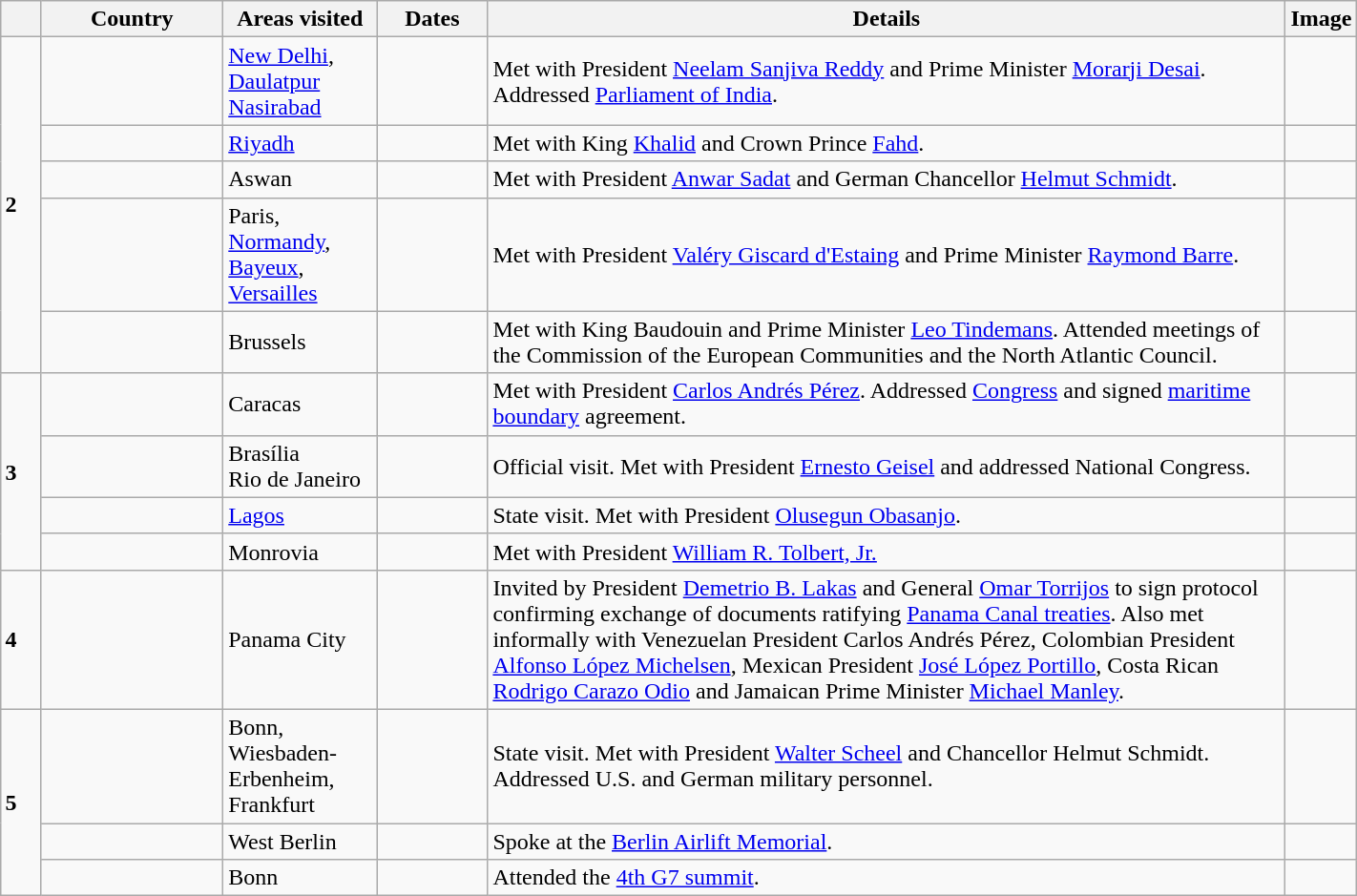<table class="wikitable sortable" border="1" style="margin: 1em auto 1em auto">
<tr>
<th style="width: 3%;"></th>
<th width=120>Country</th>
<th width=100>Areas visited</th>
<th width=70>Dates</th>
<th width=550>Details</th>
<th>Image</th>
</tr>
<tr>
<td rowspan=5><strong>2</strong></td>
<td></td>
<td><a href='#'>New Delhi</a>, <a href='#'>Daulatpur Nasirabad</a></td>
<td></td>
<td>Met with President <a href='#'>Neelam Sanjiva Reddy</a> and Prime Minister <a href='#'>Morarji Desai</a>. Addressed <a href='#'>Parliament of India</a>.</td>
<td></td>
</tr>
<tr>
<td></td>
<td><a href='#'>Riyadh</a></td>
<td></td>
<td>Met with King <a href='#'>Khalid</a> and Crown Prince <a href='#'>Fahd</a>.</td>
<td></td>
</tr>
<tr>
<td></td>
<td>Aswan</td>
<td></td>
<td>Met with President <a href='#'>Anwar Sadat</a> and German Chancellor <a href='#'>Helmut Schmidt</a>.</td>
<td></td>
</tr>
<tr>
<td></td>
<td>Paris,<br><a href='#'>Normandy</a>,<br><a href='#'>Bayeux</a>,<br><a href='#'>Versailles</a></td>
<td></td>
<td>Met with President <a href='#'>Valéry Giscard d'Estaing</a> and Prime Minister <a href='#'>Raymond Barre</a>.</td>
<td></td>
</tr>
<tr>
<td></td>
<td>Brussels</td>
<td></td>
<td>Met with King Baudouin and Prime Minister <a href='#'>Leo Tindemans</a>. Attended meetings of the Commission of the European Communities and the North Atlantic Council.</td>
<td></td>
</tr>
<tr>
<td rowspan=4><strong>3</strong></td>
<td></td>
<td>Caracas</td>
<td></td>
<td>Met with President <a href='#'>Carlos Andrés Pérez</a>. Addressed <a href='#'>Congress</a> and signed <a href='#'>maritime boundary</a> agreement.</td>
<td></td>
</tr>
<tr>
<td></td>
<td>Brasília<br>Rio de Janeiro</td>
<td></td>
<td>Official visit. Met with President <a href='#'>Ernesto Geisel</a> and addressed National Congress.</td>
<td></td>
</tr>
<tr>
<td></td>
<td><a href='#'>Lagos</a></td>
<td></td>
<td>State visit. Met with President <a href='#'>Olusegun Obasanjo</a>.</td>
<td></td>
</tr>
<tr>
<td></td>
<td>Monrovia</td>
<td></td>
<td>Met with President <a href='#'>William R. Tolbert, Jr.</a></td>
<td></td>
</tr>
<tr>
<td><strong>4</strong></td>
<td></td>
<td>Panama City</td>
<td></td>
<td>Invited by President <a href='#'>Demetrio B. Lakas</a> and General <a href='#'>Omar Torrijos</a> to sign protocol confirming exchange of documents ratifying <a href='#'>Panama Canal treaties</a>. Also met informally with Venezuelan President Carlos Andrés Pérez, Colombian President <a href='#'>Alfonso López Michelsen</a>, Mexican President <a href='#'>José López Portillo</a>, Costa Rican <a href='#'>Rodrigo Carazo Odio</a> and Jamaican Prime Minister <a href='#'>Michael Manley</a>.</td>
<td></td>
</tr>
<tr>
<td rowspan=3><strong>5</strong></td>
<td></td>
<td>Bonn,<br>Wiesbaden-Erbenheim,<br>Frankfurt</td>
<td></td>
<td>State visit. Met with President <a href='#'>Walter Scheel</a> and Chancellor Helmut Schmidt. Addressed U.S. and German military personnel.</td>
<td></td>
</tr>
<tr>
<td></td>
<td>West Berlin</td>
<td></td>
<td>Spoke at the <a href='#'>Berlin Airlift Memorial</a>.</td>
<td></td>
</tr>
<tr>
<td></td>
<td>Bonn</td>
<td></td>
<td>Attended the <a href='#'>4th G7 summit</a>.</td>
<td></td>
</tr>
</table>
